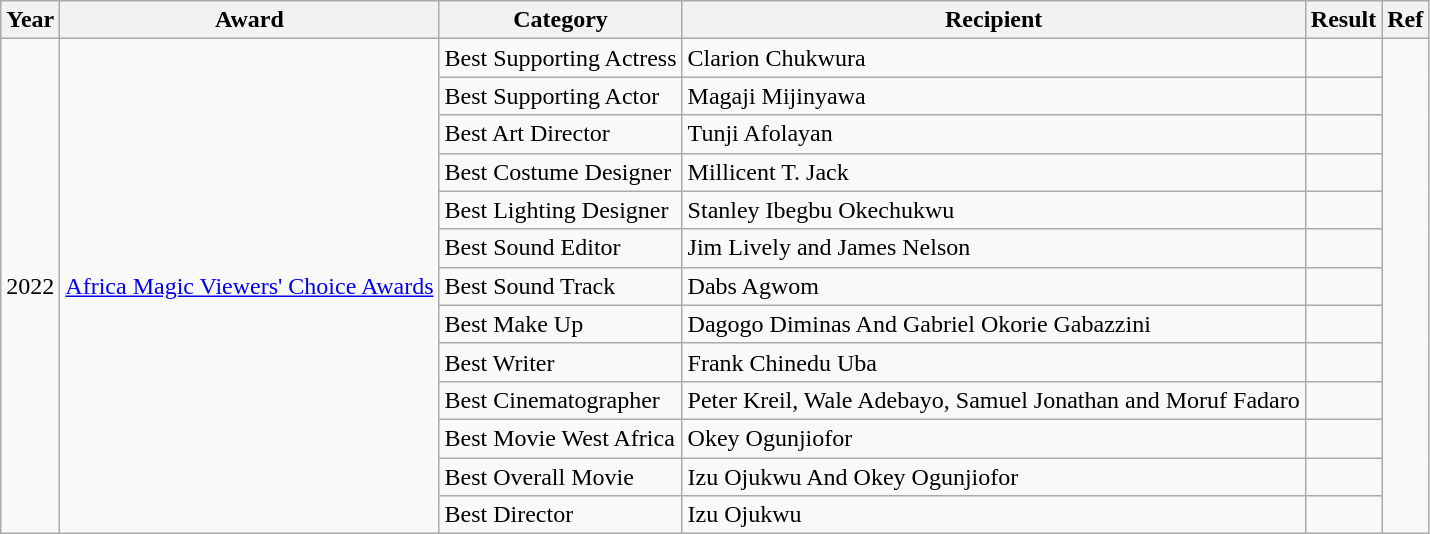<table class="wikitable">
<tr>
<th>Year</th>
<th>Award</th>
<th>Category</th>
<th>Recipient</th>
<th>Result</th>
<th>Ref</th>
</tr>
<tr>
<td rowspan="13">2022</td>
<td rowspan="13"><a href='#'>Africa Magic Viewers' Choice Awards</a></td>
<td>Best Supporting Actress</td>
<td>Clarion Chukwura</td>
<td></td>
<td rowspan="13"><em></em></td>
</tr>
<tr>
<td>Best Supporting Actor</td>
<td>Magaji Mijinyawa</td>
<td></td>
</tr>
<tr>
<td>Best Art Director</td>
<td>Tunji Afolayan</td>
<td></td>
</tr>
<tr>
<td>Best Costume Designer</td>
<td>Millicent T. Jack</td>
<td></td>
</tr>
<tr>
<td>Best Lighting Designer</td>
<td>Stanley Ibegbu Okechukwu</td>
<td></td>
</tr>
<tr>
<td>Best Sound Editor</td>
<td>Jim Lively and James Nelson</td>
<td></td>
</tr>
<tr>
<td>Best Sound Track</td>
<td>Dabs Agwom</td>
<td></td>
</tr>
<tr>
<td>Best Make Up</td>
<td>Dagogo Diminas And Gabriel Okorie Gabazzini</td>
<td></td>
</tr>
<tr>
<td>Best Writer</td>
<td>Frank Chinedu Uba</td>
<td></td>
</tr>
<tr>
<td>Best Cinematographer</td>
<td>Peter Kreil, Wale Adebayo, Samuel Jonathan and Moruf Fadaro</td>
<td></td>
</tr>
<tr>
<td>Best Movie West Africa</td>
<td>Okey Ogunjiofor</td>
<td></td>
</tr>
<tr>
<td>Best Overall Movie</td>
<td>Izu Ojukwu And Okey Ogunjiofor</td>
<td></td>
</tr>
<tr>
<td>Best Director</td>
<td>Izu Ojukwu</td>
<td></td>
</tr>
</table>
